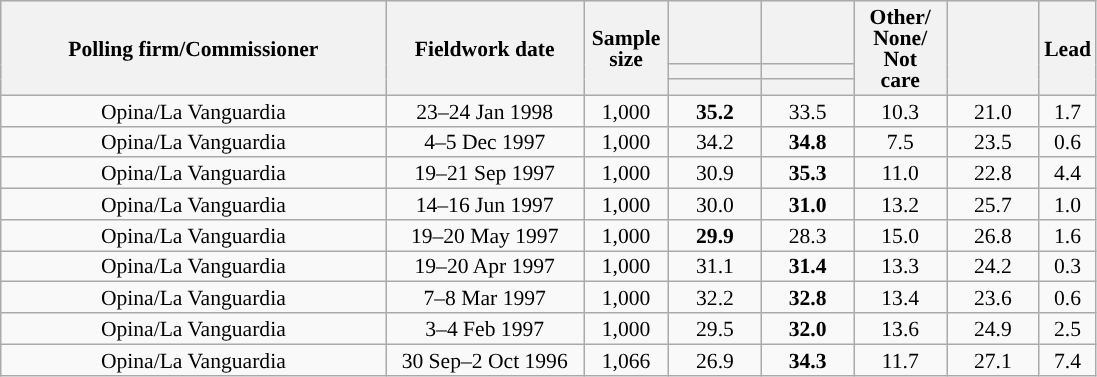<table class="wikitable collapsible" style="text-align:center; font-size:90%; line-height:14px;">
<tr style="height:42px; background-color:#E9E9E9">
<th style="width:250px;" rowspan="3">Polling firm/Commissioner</th>
<th style="width:125px;" rowspan="3">Fieldwork date</th>
<th style="width:50px;" rowspan="3">Sample size</th>
<th style="width:55px;"></th>
<th style="width:55px;"></th>
<th style="width:55px;" rowspan="3">Other/<br>None/<br>Not<br>care</th>
<th style="width:55px;" rowspan="3"></th>
<th style="width:30px;" rowspan="3">Lead</th>
</tr>
<tr>
<th style="color:inherit;background:"></th>
<th style="color:inherit;background:"></th>
</tr>
<tr>
<th></th>
<th></th>
</tr>
<tr>
<td>Opina/La Vanguardia</td>
<td>23–24 Jan 1998</td>
<td>1,000</td>
<td><strong>35.2</strong></td>
<td>33.5</td>
<td>10.3</td>
<td>21.0</td>
<td style="background:">1.7</td>
</tr>
<tr>
<td>Opina/La Vanguardia</td>
<td>4–5 Dec 1997</td>
<td>1,000</td>
<td>34.2</td>
<td><strong>34.8</strong></td>
<td>7.5</td>
<td>23.5</td>
<td style="background:">0.6</td>
</tr>
<tr>
<td>Opina/La Vanguardia</td>
<td>19–21 Sep 1997</td>
<td>1,000</td>
<td>30.9</td>
<td><strong>35.3</strong></td>
<td>11.0</td>
<td>22.8</td>
<td style="background:">4.4</td>
</tr>
<tr>
<td>Opina/La Vanguardia</td>
<td>14–16 Jun 1997</td>
<td>1,000</td>
<td>30.0</td>
<td><strong>31.0</strong></td>
<td>13.2</td>
<td>25.7</td>
<td style="background:">1.0</td>
</tr>
<tr>
<td>Opina/La Vanguardia</td>
<td>19–20 May 1997</td>
<td>1,000</td>
<td><strong>29.9</strong></td>
<td>28.3</td>
<td>15.0</td>
<td>26.8</td>
<td style="background:">1.6</td>
</tr>
<tr>
<td>Opina/La Vanguardia</td>
<td>19–20 Apr 1997</td>
<td>1,000</td>
<td>31.1</td>
<td><strong>31.4</strong></td>
<td>13.3</td>
<td>24.2</td>
<td style="background:">0.3</td>
</tr>
<tr>
<td>Opina/La Vanguardia</td>
<td>7–8 Mar 1997</td>
<td>1,000</td>
<td>32.2</td>
<td><strong>32.8</strong></td>
<td>13.4</td>
<td>23.6</td>
<td style="background:">0.6</td>
</tr>
<tr>
<td>Opina/La Vanguardia</td>
<td>3–4 Feb 1997</td>
<td>1,000</td>
<td>29.5</td>
<td><strong>32.0</strong></td>
<td>13.6</td>
<td>24.9</td>
<td style="background:">2.5</td>
</tr>
<tr>
<td>Opina/La Vanguardia</td>
<td>30 Sep–2 Oct 1996</td>
<td>1,066</td>
<td>26.9</td>
<td><strong>34.3</strong></td>
<td>11.7</td>
<td>27.1</td>
<td style="background:">7.4</td>
</tr>
</table>
